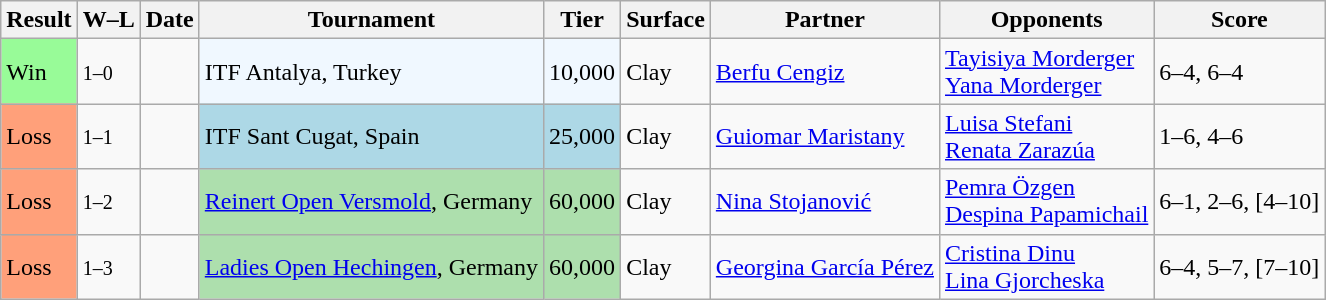<table class="sortable wikitable">
<tr>
<th>Result</th>
<th class="unsortable">W–L</th>
<th>Date</th>
<th>Tournament</th>
<th>Tier</th>
<th>Surface</th>
<th>Partner</th>
<th>Opponents</th>
<th class="unsortable">Score</th>
</tr>
<tr>
<td style="background:#98fb98;">Win</td>
<td><small>1–0</small></td>
<td></td>
<td style="background:#f0f8ff;">ITF Antalya, Turkey</td>
<td style="background:#f0f8ff;">10,000</td>
<td>Clay</td>
<td> <a href='#'>Berfu Cengiz</a></td>
<td> <a href='#'>Tayisiya Morderger</a> <br>  <a href='#'>Yana Morderger</a></td>
<td>6–4, 6–4</td>
</tr>
<tr>
<td style="background:#ffa07a;">Loss</td>
<td><small>1–1</small></td>
<td></td>
<td style="background:lightblue;">ITF Sant Cugat, Spain</td>
<td style="background:lightblue;">25,000</td>
<td>Clay</td>
<td> <a href='#'>Guiomar Maristany</a></td>
<td> <a href='#'>Luisa Stefani</a> <br>  <a href='#'>Renata Zarazúa</a></td>
<td>1–6, 4–6</td>
</tr>
<tr>
<td style="background:#ffa07a;">Loss</td>
<td><small>1–2</small></td>
<td><a href='#'></a></td>
<td style="background:#addfad;"><a href='#'>Reinert Open Versmold</a>, Germany</td>
<td style="background:#addfad;">60,000</td>
<td>Clay</td>
<td> <a href='#'>Nina Stojanović</a></td>
<td> <a href='#'>Pemra Özgen</a> <br>  <a href='#'>Despina Papamichail</a></td>
<td>6–1, 2–6, [4–10]</td>
</tr>
<tr>
<td style="background:#ffa07a;">Loss</td>
<td><small>1–3</small></td>
<td><a href='#'></a></td>
<td style="background:#addfad;"><a href='#'>Ladies Open Hechingen</a>, Germany</td>
<td style="background:#addfad;">60,000</td>
<td>Clay</td>
<td> <a href='#'>Georgina García Pérez</a></td>
<td> <a href='#'>Cristina Dinu</a> <br>  <a href='#'>Lina Gjorcheska</a></td>
<td>6–4, 5–7, [7–10]</td>
</tr>
</table>
